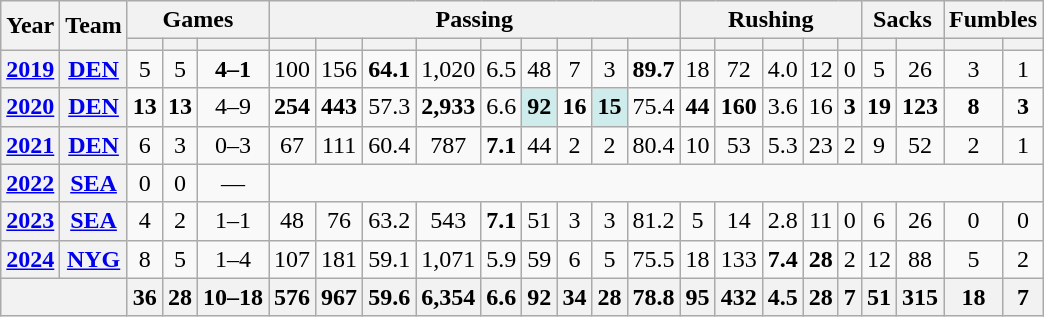<table class="wikitable" style="text-align:center;">
<tr>
<th rowspan="2">Year</th>
<th rowspan="2">Team</th>
<th colspan="3">Games</th>
<th colspan="9">Passing</th>
<th colspan="5">Rushing</th>
<th colspan="2">Sacks</th>
<th colspan="2">Fumbles</th>
</tr>
<tr>
<th></th>
<th></th>
<th></th>
<th></th>
<th></th>
<th></th>
<th></th>
<th></th>
<th></th>
<th></th>
<th></th>
<th></th>
<th></th>
<th></th>
<th></th>
<th></th>
<th></th>
<th></th>
<th></th>
<th></th>
<th></th>
</tr>
<tr>
<th><a href='#'>2019</a></th>
<th><a href='#'>DEN</a></th>
<td>5</td>
<td>5</td>
<td><strong>4–1</strong></td>
<td>100</td>
<td>156</td>
<td><strong>64.1</strong></td>
<td>1,020</td>
<td>6.5</td>
<td>48</td>
<td>7</td>
<td>3</td>
<td><strong>89.7</strong></td>
<td>18</td>
<td>72</td>
<td>4.0</td>
<td>12</td>
<td>0</td>
<td>5</td>
<td>26</td>
<td>3</td>
<td>1</td>
</tr>
<tr>
<th><a href='#'>2020</a></th>
<th><a href='#'>DEN</a></th>
<td><strong>13</strong></td>
<td><strong>13</strong></td>
<td>4–9</td>
<td><strong>254</strong></td>
<td><strong>443</strong></td>
<td>57.3</td>
<td><strong>2,933</strong></td>
<td>6.6</td>
<td style="background:#cfecec;"><strong>92</strong></td>
<td><strong>16</strong></td>
<td style="background:#cfecec;"><strong>15</strong></td>
<td>75.4</td>
<td><strong>44</strong></td>
<td><strong>160</strong></td>
<td>3.6</td>
<td>16</td>
<td><strong>3</strong></td>
<td><strong>19</strong></td>
<td><strong>123</strong></td>
<td><strong>8</strong></td>
<td><strong>3</strong></td>
</tr>
<tr>
<th><a href='#'>2021</a></th>
<th><a href='#'>DEN</a></th>
<td>6</td>
<td>3</td>
<td>0–3</td>
<td>67</td>
<td>111</td>
<td>60.4</td>
<td>787</td>
<td><strong>7.1</strong></td>
<td>44</td>
<td>2</td>
<td>2</td>
<td>80.4</td>
<td>10</td>
<td>53</td>
<td>5.3</td>
<td>23</td>
<td>2</td>
<td>9</td>
<td>52</td>
<td>2</td>
<td>1</td>
</tr>
<tr>
<th><a href='#'>2022</a></th>
<th><a href='#'>SEA</a></th>
<td>0</td>
<td>0</td>
<td>—</td>
<td colspan="18"></td>
</tr>
<tr>
<th><a href='#'>2023</a></th>
<th><a href='#'>SEA</a></th>
<td>4</td>
<td>2</td>
<td>1–1</td>
<td>48</td>
<td>76</td>
<td>63.2</td>
<td>543</td>
<td><strong>7.1</strong></td>
<td>51</td>
<td>3</td>
<td>3</td>
<td>81.2</td>
<td>5</td>
<td>14</td>
<td>2.8</td>
<td>11</td>
<td>0</td>
<td>6</td>
<td>26</td>
<td>0</td>
<td>0</td>
</tr>
<tr>
<th><a href='#'>2024</a></th>
<th><a href='#'>NYG</a></th>
<td>8</td>
<td>5</td>
<td>1–4</td>
<td>107</td>
<td>181</td>
<td>59.1</td>
<td>1,071</td>
<td>5.9</td>
<td>59</td>
<td>6</td>
<td>5</td>
<td>75.5</td>
<td>18</td>
<td>133</td>
<td><strong>7.4</strong></td>
<td><strong>28</strong></td>
<td>2</td>
<td>12</td>
<td>88</td>
<td>5</td>
<td>2</td>
</tr>
<tr>
<th colspan="2"></th>
<th>36</th>
<th>28</th>
<th>10–18</th>
<th>576</th>
<th>967</th>
<th>59.6</th>
<th>6,354</th>
<th>6.6</th>
<th>92</th>
<th>34</th>
<th>28</th>
<th>78.8</th>
<th>95</th>
<th>432</th>
<th>4.5</th>
<th>28</th>
<th>7</th>
<th>51</th>
<th>315</th>
<th>18</th>
<th>7</th>
</tr>
</table>
